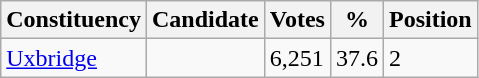<table class="wikitable">
<tr>
<th>Constituency</th>
<th>Candidate</th>
<th>Votes</th>
<th>%</th>
<th>Position</th>
</tr>
<tr>
<td><a href='#'>Uxbridge</a></td>
<td></td>
<td>6,251</td>
<td>37.6</td>
<td>2</td>
</tr>
</table>
